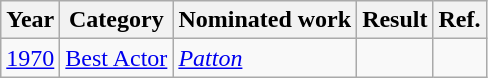<table class="wikitable">
<tr>
<th>Year</th>
<th>Category</th>
<th>Nominated work</th>
<th>Result</th>
<th>Ref.</th>
</tr>
<tr>
<td><a href='#'>1970</a></td>
<td><a href='#'>Best Actor</a></td>
<td><em><a href='#'>Patton</a></em></td>
<td></td>
<td align="center"></td>
</tr>
</table>
